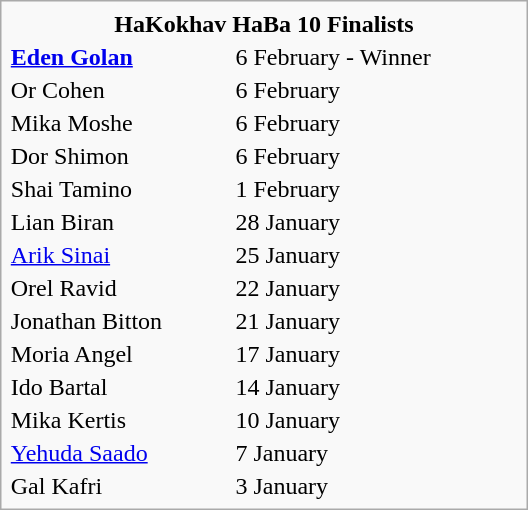<table class="infobox" style="width:22em">
<tr>
<th colspan=2 style="text-align:center">HaKokhav HaBa 10 Finalists<br></th>
</tr>
<tr>
<td><strong><a href='#'>Eden Golan</a></strong></td>
<td>6 February - Winner</td>
</tr>
<tr>
<td>Or Cohen</td>
<td>6 February</td>
</tr>
<tr>
<td>Mika Moshe</td>
<td>6 February</td>
</tr>
<tr>
<td>Dor Shimon</td>
<td>6 February</td>
</tr>
<tr>
<td>Shai Tamino</td>
<td>1 February</td>
</tr>
<tr>
<td>Lian Biran</td>
<td>28 January</td>
</tr>
<tr>
<td><a href='#'>Arik Sinai</a></td>
<td>25 January</td>
</tr>
<tr>
<td>Orel Ravid</td>
<td>22 January</td>
</tr>
<tr>
<td>Jonathan Bitton</td>
<td>21 January</td>
</tr>
<tr>
<td>Moria Angel</td>
<td>17 January</td>
</tr>
<tr>
<td>Ido Bartal</td>
<td>14 January</td>
</tr>
<tr>
<td>Mika Kertis</td>
<td>10 January</td>
</tr>
<tr>
<td><a href='#'>Yehuda Saado</a></td>
<td>7 January</td>
</tr>
<tr>
<td>Gal Kafri</td>
<td>3 January</td>
</tr>
</table>
